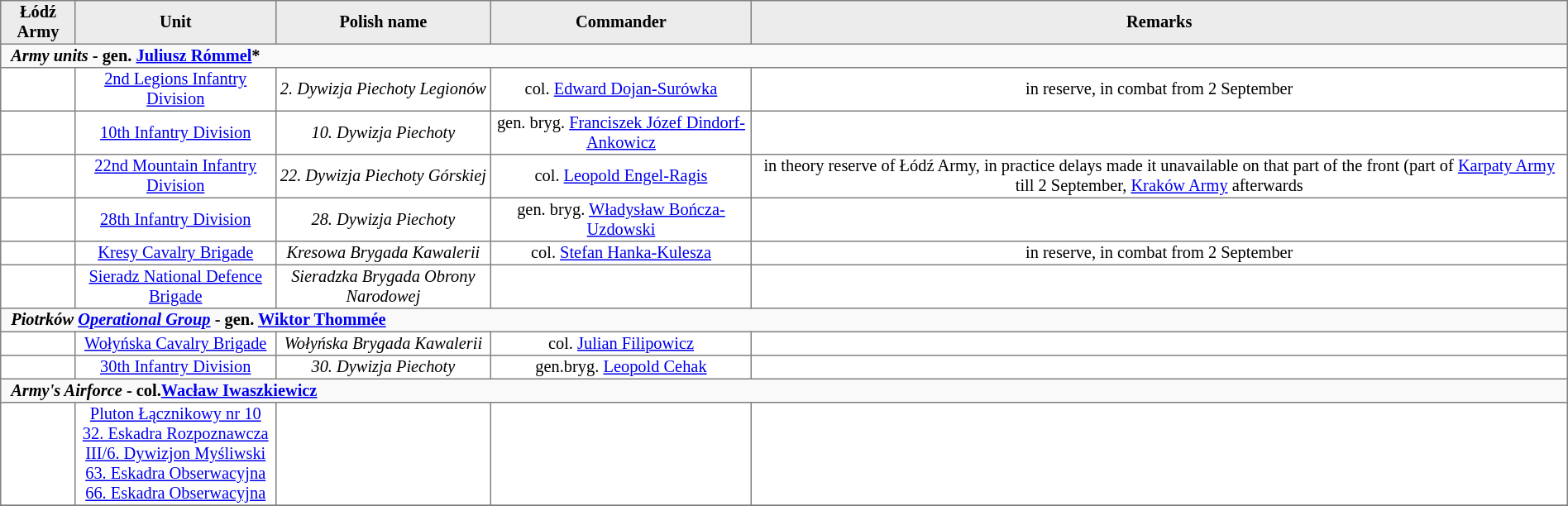<table border="1" cellpadding="1" cellspacing="0" style="font-size: 85%; border: gray solid 1px; border-collapse: collapse; text-align: center;">
<tr style="background: #ececec;">
<th>Łódź Army</th>
<th>Unit</th>
<th>Polish name</th>
<th>Commander</th>
<th>Remarks</th>
</tr>
<tr>
<th colspan="14" style="background: #f9f9f9; text-align: left;">  <em>Army units</em> - gen. <a href='#'>Juliusz Rómmel</a>*</th>
</tr>
<tr>
<th></th>
<td><a href='#'>2nd Legions Infantry Division</a></td>
<td><em>2. Dywizja Piechoty Legionów</em></td>
<td>col. <a href='#'>Edward Dojan-Surówka</a></td>
<td>in reserve, in combat from 2 September</td>
</tr>
<tr>
<th></th>
<td><a href='#'>10th Infantry Division</a></td>
<td><em>10. Dywizja Piechoty</em></td>
<td>gen. bryg. <a href='#'>Franciszek Józef Dindorf-Ankowicz</a></td>
<td></td>
</tr>
<tr>
<th></th>
<td><a href='#'>22nd Mountain Infantry Division</a></td>
<td><em>22. Dywizja Piechoty Górskiej</em></td>
<td>col. <a href='#'>Leopold Engel-Ragis</a></td>
<td>in theory reserve of Łódź Army, in practice delays made it unavailable on that part of the front (part of <a href='#'>Karpaty Army</a> till 2 September, <a href='#'>Kraków Army</a> afterwards</td>
</tr>
<tr>
<th></th>
<td><a href='#'>28th Infantry Division</a></td>
<td><em>28. Dywizja Piechoty</em></td>
<td>gen. bryg. <a href='#'>Władysław Bończa-Uzdowski</a></td>
<td></td>
</tr>
<tr>
<th></th>
<td><a href='#'>Kresy Cavalry Brigade</a></td>
<td><em>Kresowa Brygada Kawalerii</em></td>
<td>col. <a href='#'>Stefan Hanka-Kulesza</a></td>
<td>in reserve, in combat from 2 September</td>
</tr>
<tr>
<th></th>
<td><a href='#'>Sieradz National Defence Brigade</a></td>
<td><em>Sieradzka Brygada Obrony Narodowej</em></td>
<td></td>
<td></td>
</tr>
<tr>
<th colspan="14" style="background: #f9f9f9; text-align: left;">  <em>Piotrków <a href='#'>Operational Group</a></em> - gen. <a href='#'>Wiktor Thommée</a></th>
</tr>
<tr>
<th></th>
<td><a href='#'>Wołyńska Cavalry Brigade</a></td>
<td><em>Wołyńska Brygada Kawalerii</em></td>
<td>col. <a href='#'>Julian Filipowicz</a></td>
<td></td>
</tr>
<tr>
<th></th>
<td><a href='#'>30th Infantry Division</a></td>
<td><em>30. Dywizja Piechoty</em></td>
<td>gen.bryg. <a href='#'>Leopold Cehak</a></td>
<td></td>
</tr>
<tr>
<th colspan="14" style="background: #f9f9f9; text-align: left;">  <em>Army's Airforce</em> - col.<a href='#'>Wacław Iwaszkiewicz</a></th>
</tr>
<tr>
<th></th>
<td><a href='#'>Pluton Łącznikowy nr 10</a><br><a href='#'>32. Eskadra Rozpoznawcza</a><br><a href='#'>III/6. Dywizjon Myśliwski</a><br><a href='#'>63. Eskadra Obserwacyjna</a><br><a href='#'>66. Eskadra Obserwacyjna</a></td>
<td></td>
<td></td>
<td></td>
</tr>
<tr>
</tr>
</table>
